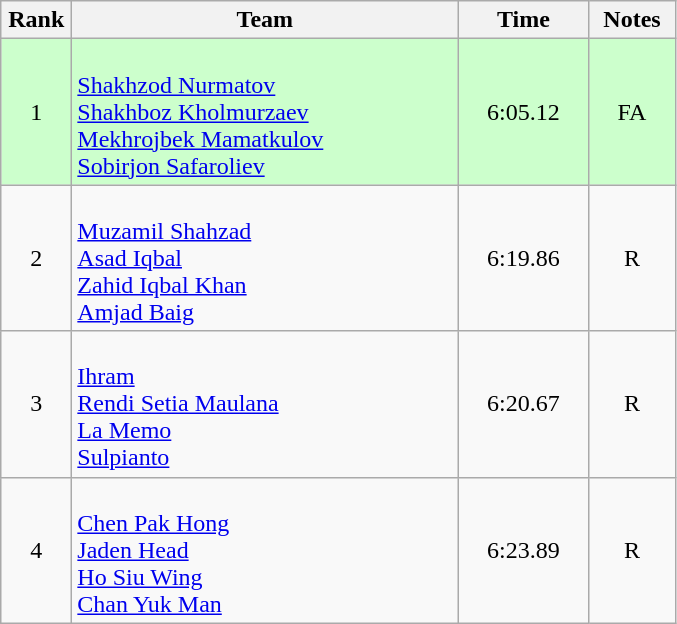<table class=wikitable style="text-align:center">
<tr>
<th width=40>Rank</th>
<th width=250>Team</th>
<th width=80>Time</th>
<th width=50>Notes</th>
</tr>
<tr bgcolor="ccffcc">
<td>1</td>
<td align="left"><br><a href='#'>Shakhzod Nurmatov</a><br><a href='#'>Shakhboz Kholmurzaev</a><br><a href='#'>Mekhrojbek Mamatkulov</a><br><a href='#'>Sobirjon Safaroliev</a></td>
<td>6:05.12</td>
<td>FA</td>
</tr>
<tr>
<td>2</td>
<td align="left"><br><a href='#'>Muzamil Shahzad</a><br><a href='#'>Asad Iqbal</a><br><a href='#'>Zahid Iqbal Khan</a><br><a href='#'>Amjad Baig</a></td>
<td>6:19.86</td>
<td>R</td>
</tr>
<tr>
<td>3</td>
<td align="left"><br><a href='#'>Ihram</a><br><a href='#'>Rendi Setia Maulana</a><br><a href='#'>La Memo</a><br><a href='#'>Sulpianto</a></td>
<td>6:20.67</td>
<td>R</td>
</tr>
<tr>
<td>4</td>
<td align="left"><br><a href='#'>Chen Pak Hong</a><br><a href='#'>Jaden Head</a><br><a href='#'>Ho Siu Wing</a><br><a href='#'>Chan Yuk Man</a></td>
<td>6:23.89</td>
<td>R</td>
</tr>
</table>
